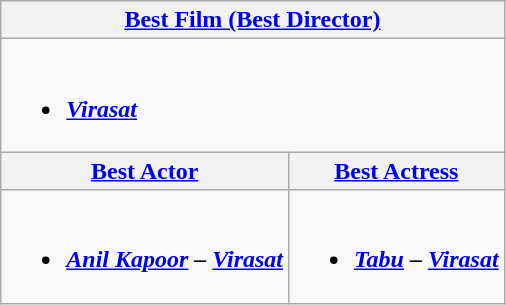<table class="wikitable">
<tr>
<th colspan=2><a href='#'>Best Film (Best Director)</a></th>
</tr>
<tr>
<td colspan=2><br><ul><li><strong> <em><a href='#'>Virasat</a></em> </strong></li></ul></td>
</tr>
<tr>
<th><a href='#'>Best Actor</a></th>
<th><a href='#'>Best Actress</a></th>
</tr>
<tr>
<td><br><ul><li><strong> <em><a href='#'>Anil Kapoor</a> – <a href='#'>Virasat</a></em> </strong></li></ul></td>
<td><br><ul><li><strong> <em><a href='#'>Tabu</a> – <a href='#'>Virasat</a></em> </strong></li></ul></td>
</tr>
</table>
